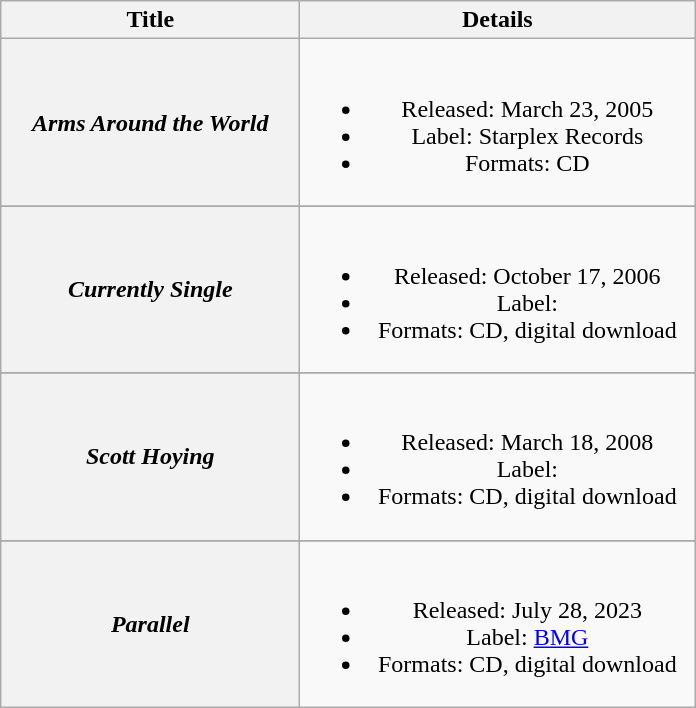<table class="wikitable plainrowheaders" style="text-align:center;" border="1">
<tr>
<th scope="col" style="width:12em;">Title</th>
<th scope="col" style="width:16em;">Details</th>
</tr>
<tr>
<th scope="row"><em>Arms Around the World</em></th>
<td><br><ul><li>Released: March 23, 2005</li><li>Label: Starplex Records</li><li>Formats: CD</li></ul></td>
</tr>
<tr>
</tr>
<tr>
<th scope="row"><em>Currently Single</em></th>
<td><br><ul><li>Released: October 17, 2006</li><li>Label:</li><li>Formats: CD, digital download</li></ul></td>
</tr>
<tr>
</tr>
<tr>
<th scope="row"><em>Scott Hoying</em></th>
<td><br><ul><li>Released: March 18, 2008</li><li>Label:</li><li>Formats: CD, digital download</li></ul></td>
</tr>
<tr>
</tr>
<tr>
<th scope="row"><em>Parallel</em></th>
<td><br><ul><li>Released: July 28, 2023</li><li>Label: <a href='#'>BMG</a></li><li>Formats: CD, digital download</li></ul></td>
</tr>
</table>
